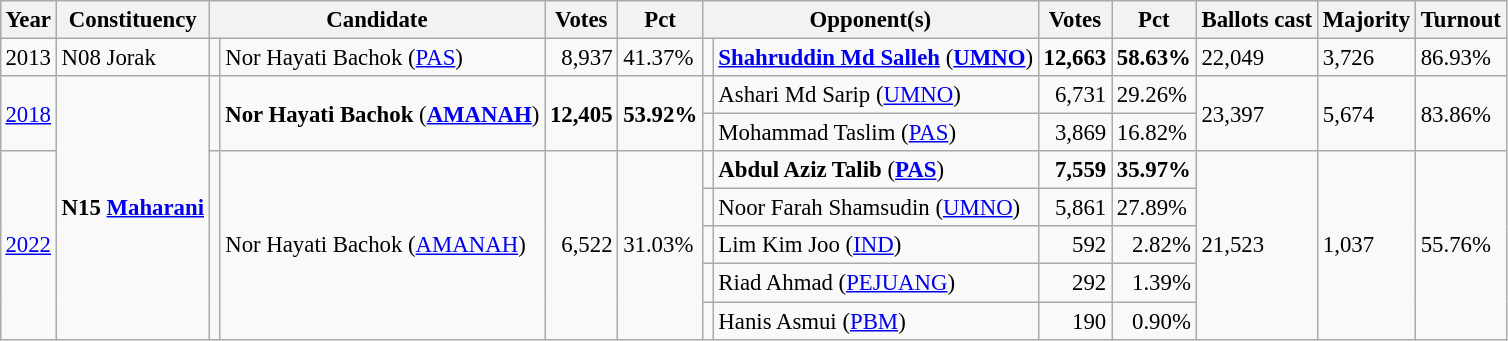<table class="wikitable" style="margin:0.5em ; font-size:95%">
<tr>
<th>Year</th>
<th>Constituency</th>
<th colspan=2>Candidate</th>
<th>Votes</th>
<th>Pct</th>
<th colspan=2>Opponent(s)</th>
<th>Votes</th>
<th>Pct</th>
<th>Ballots cast</th>
<th>Majority</th>
<th>Turnout</th>
</tr>
<tr>
<td>2013</td>
<td>N08 Jorak</td>
<td></td>
<td>Nor Hayati Bachok (<a href='#'>PAS</a>)</td>
<td align=right>8,937</td>
<td>41.37%</td>
<td></td>
<td><strong><a href='#'>Shahruddin Md Salleh</a></strong> (<a href='#'><strong>UMNO</strong></a>)</td>
<td align=right><strong>12,663</strong></td>
<td><strong>58.63%</strong></td>
<td>22,049</td>
<td>3,726</td>
<td>86.93%</td>
</tr>
<tr>
<td rowspan=2><a href='#'>2018</a></td>
<td rowspan=7><strong>N15 <a href='#'>Maharani</a></strong></td>
<td rowspan=2 ></td>
<td rowspan=2><strong>Nor Hayati Bachok</strong> (<a href='#'><strong>AMANAH</strong></a>)</td>
<td rowspan=2 align=right><strong>12,405</strong></td>
<td rowspan=2><strong>53.92%</strong></td>
<td></td>
<td>Ashari Md Sarip (<a href='#'>UMNO</a>)</td>
<td align=right>6,731</td>
<td>29.26%</td>
<td rowspan=2>23,397</td>
<td rowspan=2>5,674</td>
<td rowspan=2>83.86%</td>
</tr>
<tr>
<td></td>
<td>Mohammad Taslim (<a href='#'>PAS</a>)</td>
<td align=right>3,869</td>
<td>16.82%</td>
</tr>
<tr>
<td rowspan=5><a href='#'>2022</a></td>
<td rowspan=5 ></td>
<td rowspan=5>Nor Hayati Bachok (<a href='#'>AMANAH</a>)</td>
<td rowspan=5 align=right>6,522</td>
<td rowspan=5>31.03%</td>
<td bgcolor=></td>
<td><strong>Abdul Aziz Talib</strong> (<a href='#'><strong>PAS</strong></a>)</td>
<td align=right><strong>7,559</strong></td>
<td><strong>35.97%</strong></td>
<td rowspan=5>21,523</td>
<td rowspan=5>1,037</td>
<td rowspan=5>55.76%</td>
</tr>
<tr>
<td></td>
<td>Noor Farah Shamsudin (<a href='#'>UMNO</a>)</td>
<td align=right>5,861</td>
<td>27.89%</td>
</tr>
<tr>
<td></td>
<td>Lim Kim Joo (<a href='#'>IND</a>)</td>
<td align=right>592</td>
<td align=right>2.82%</td>
</tr>
<tr>
<td bgcolor=></td>
<td>Riad Ahmad	(<a href='#'>PEJUANG</a>)</td>
<td align=right>292</td>
<td align=right>1.39%</td>
</tr>
<tr>
<td bgcolor=></td>
<td>Hanis Asmui (<a href='#'>PBM</a>)</td>
<td align=right>190</td>
<td align=right>0.90%</td>
</tr>
</table>
